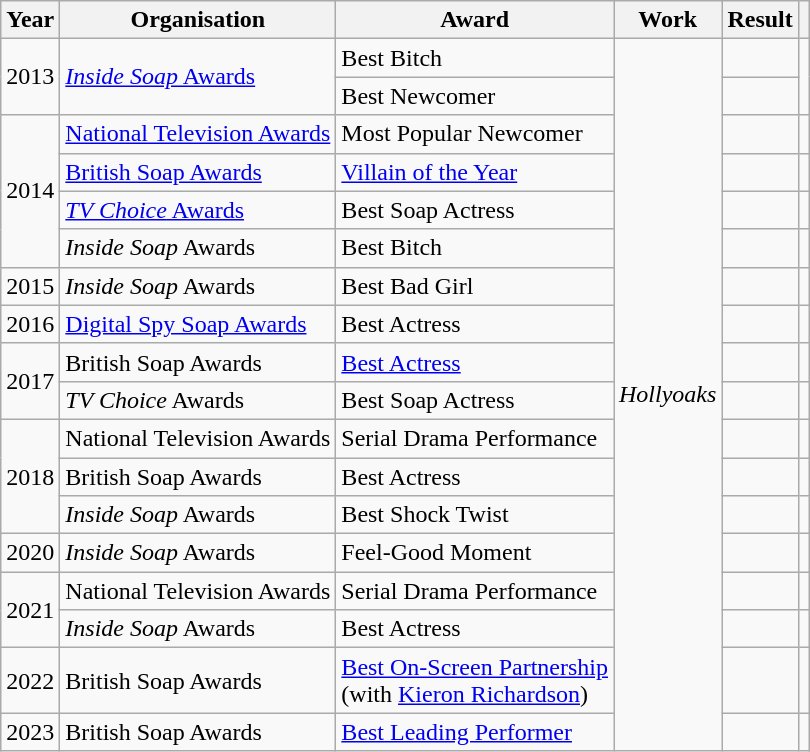<table class="wikitable">
<tr>
<th>Year</th>
<th>Organisation</th>
<th>Award</th>
<th>Work</th>
<th>Result</th>
<th></th>
</tr>
<tr>
<td rowspan="2">2013</td>
<td rowspan="2"><a href='#'><em>Inside Soap</em> Awards</a></td>
<td>Best Bitch</td>
<td rowspan= "18"><em>Hollyoaks</em></td>
<td></td>
<td rowspan="2" align="center"></td>
</tr>
<tr>
<td>Best Newcomer</td>
<td></td>
</tr>
<tr>
<td rowspan="4">2014</td>
<td><a href='#'>National Television Awards</a></td>
<td>Most Popular Newcomer</td>
<td></td>
<td align="center"></td>
</tr>
<tr>
<td><a href='#'>British Soap Awards</a></td>
<td><a href='#'>Villain of the Year</a></td>
<td></td>
<td align="center"></td>
</tr>
<tr>
<td><a href='#'><em>TV Choice</em> Awards</a></td>
<td>Best Soap Actress</td>
<td></td>
<td align="center"></td>
</tr>
<tr>
<td><em>Inside Soap</em> Awards</td>
<td>Best Bitch</td>
<td></td>
<td align="center"></td>
</tr>
<tr>
<td>2015</td>
<td><em>Inside Soap</em> Awards</td>
<td>Best Bad Girl</td>
<td></td>
<td align="center"></td>
</tr>
<tr>
<td>2016</td>
<td><a href='#'>Digital Spy Soap Awards</a></td>
<td>Best Actress</td>
<td></td>
<td align="center"></td>
</tr>
<tr>
<td rowspan="2">2017</td>
<td>British Soap Awards</td>
<td><a href='#'>Best Actress</a></td>
<td></td>
<td align="center"></td>
</tr>
<tr>
<td><em>TV Choice</em> Awards</td>
<td>Best Soap Actress</td>
<td></td>
<td align="center"></td>
</tr>
<tr>
<td rowspan="3">2018</td>
<td>National Television Awards</td>
<td>Serial Drama Performance</td>
<td></td>
<td align="center"></td>
</tr>
<tr>
<td>British Soap Awards</td>
<td>Best Actress</td>
<td></td>
<td align="center"></td>
</tr>
<tr>
<td><em>Inside Soap</em> Awards</td>
<td>Best Shock Twist</td>
<td></td>
<td align="center"></td>
</tr>
<tr>
<td>2020</td>
<td><em>Inside Soap</em> Awards</td>
<td>Feel-Good Moment</td>
<td></td>
<td align="center"></td>
</tr>
<tr>
<td rowspan="2">2021</td>
<td>National Television Awards</td>
<td>Serial Drama Performance</td>
<td></td>
<td align="center"></td>
</tr>
<tr>
<td><em>Inside Soap</em> Awards</td>
<td>Best Actress</td>
<td></td>
<td align="center"></td>
</tr>
<tr>
<td>2022</td>
<td>British Soap Awards</td>
<td><a href='#'>Best On-Screen Partnership</a><br><span>(with <a href='#'>Kieron Richardson</a>)</span></td>
<td></td>
<td align="center"></td>
</tr>
<tr>
<td>2023</td>
<td>British Soap Awards</td>
<td><a href='#'>Best Leading Performer</a></td>
<td></td>
<td align="center"></td>
</tr>
</table>
